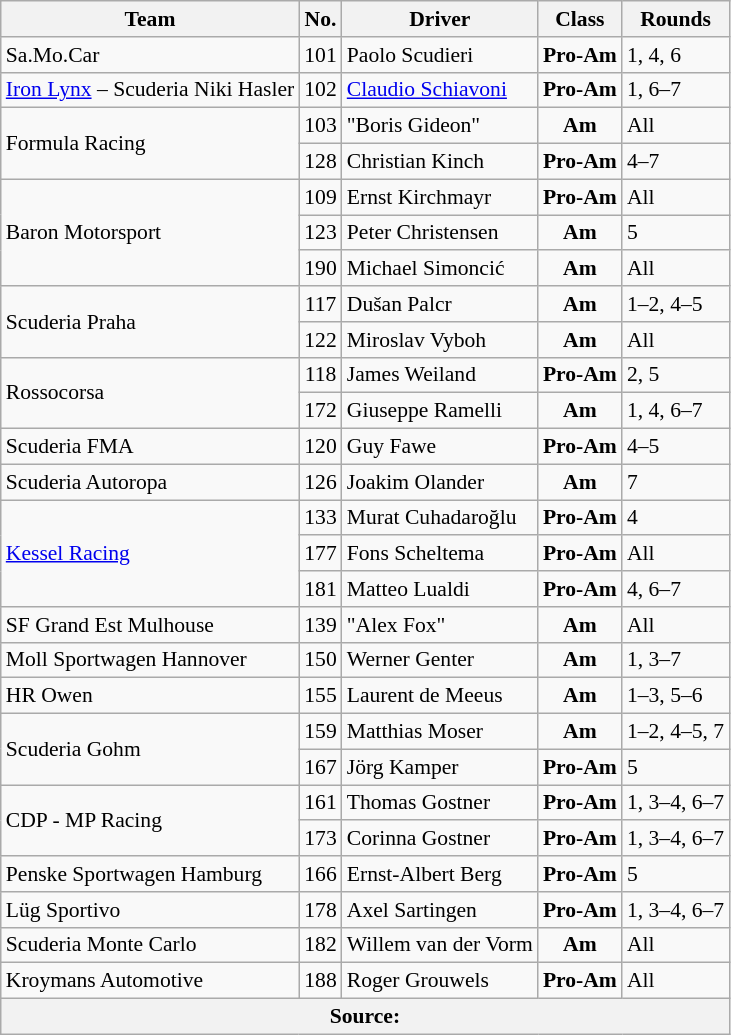<table class="wikitable" style="font-size:90%;">
<tr>
<th>Team</th>
<th>No.</th>
<th>Driver</th>
<th>Class</th>
<th>Rounds</th>
</tr>
<tr>
<td> Sa.Mo.Car</td>
<td align=center>101</td>
<td> Paolo Scudieri</td>
<td align=center><strong><span>Pro-Am</span></strong></td>
<td>1, 4, 6</td>
</tr>
<tr>
<td>  <a href='#'>Iron Lynx</a> – Scuderia Niki Hasler</td>
<td align=center>102</td>
<td> <a href='#'>Claudio Schiavoni</a></td>
<td align=center><strong><span>Pro-Am</span></strong></td>
<td>1, 6–7</td>
</tr>
<tr>
<td rowspan=2> Formula Racing</td>
<td align=center>103</td>
<td> "Boris Gideon"</td>
<td align=center><strong><span>Am</span></strong></td>
<td>All</td>
</tr>
<tr>
<td align=center>128</td>
<td> Christian Kinch</td>
<td align=center><strong><span>Pro-Am</span></strong></td>
<td>4–7</td>
</tr>
<tr>
<td rowspan=3> Baron Motorsport</td>
<td align=center>109</td>
<td> Ernst Kirchmayr</td>
<td align=center><strong><span>Pro-Am</span></strong></td>
<td>All</td>
</tr>
<tr>
<td align=center>123</td>
<td> Peter Christensen</td>
<td align=center><strong><span>Am</span></strong></td>
<td>5</td>
</tr>
<tr>
<td align=center>190</td>
<td> Michael Simoncić</td>
<td align=center><strong><span>Am</span></strong></td>
<td>All</td>
</tr>
<tr>
<td rowspan=2> Scuderia Praha</td>
<td align=center>117</td>
<td> Dušan Palcr</td>
<td align=center><strong><span>Am</span></strong></td>
<td>1–2, 4–5</td>
</tr>
<tr>
<td align=center>122</td>
<td> Miroslav Vyboh</td>
<td align=center><strong><span>Am</span></strong></td>
<td>All</td>
</tr>
<tr>
<td rowspan=2> Rossocorsa</td>
<td align=center>118</td>
<td> James Weiland</td>
<td align=center><strong><span>Pro-Am</span></strong></td>
<td>2, 5</td>
</tr>
<tr>
<td align=center>172</td>
<td> Giuseppe Ramelli</td>
<td align=center><strong><span>Am</span></strong></td>
<td>1, 4, 6–7</td>
</tr>
<tr>
<td> Scuderia FMA</td>
<td align=center>120</td>
<td> Guy Fawe</td>
<td align=center><strong><span>Pro-Am</span></strong></td>
<td>4–5</td>
</tr>
<tr>
<td> Scuderia Autoropa</td>
<td align=center>126</td>
<td> Joakim Olander</td>
<td align=center><strong><span>Am</span></strong></td>
<td>7</td>
</tr>
<tr>
<td rowspan=3> <a href='#'>Kessel Racing</a></td>
<td align=center>133</td>
<td> Murat Cuhadaroğlu</td>
<td align=center><strong><span>Pro-Am</span></strong></td>
<td>4</td>
</tr>
<tr>
<td align=center>177</td>
<td> Fons Scheltema</td>
<td align=center><strong><span>Pro-Am</span></strong></td>
<td>All</td>
</tr>
<tr>
<td align=center>181</td>
<td> Matteo Lualdi</td>
<td align=center><strong><span>Pro-Am</span></strong></td>
<td>4, 6–7</td>
</tr>
<tr>
<td> SF Grand Est Mulhouse</td>
<td align=center>139</td>
<td> "Alex Fox"</td>
<td align=center><strong><span>Am</span></strong></td>
<td>All</td>
</tr>
<tr>
<td> Moll Sportwagen Hannover</td>
<td align=center>150</td>
<td> Werner Genter</td>
<td align=center><strong><span>Am</span></strong></td>
<td>1, 3–7</td>
</tr>
<tr>
<td> HR Owen</td>
<td align=center>155</td>
<td> Laurent de Meeus</td>
<td align=center><strong><span>Am</span></strong></td>
<td>1–3, 5–6</td>
</tr>
<tr>
<td rowspan=2> Scuderia Gohm</td>
<td align=center>159</td>
<td> Matthias Moser</td>
<td align=center><strong><span>Am</span></strong></td>
<td>1–2, 4–5, 7</td>
</tr>
<tr>
<td align=center>167</td>
<td> Jörg Kamper</td>
<td align=center><strong><span>Pro-Am</span></strong></td>
<td>5</td>
</tr>
<tr>
<td rowspan=2> CDP - MP Racing</td>
<td align=center>161</td>
<td> Thomas Gostner</td>
<td align=center><strong><span>Pro-Am</span></strong></td>
<td>1, 3–4, 6–7</td>
</tr>
<tr>
<td align=center>173</td>
<td> Corinna Gostner</td>
<td align=center><strong><span>Pro-Am</span></strong></td>
<td>1, 3–4, 6–7</td>
</tr>
<tr>
<td> Penske Sportwagen Hamburg</td>
<td align=center>166</td>
<td> Ernst-Albert Berg</td>
<td align=center><strong><span>Pro-Am</span></strong></td>
<td>5</td>
</tr>
<tr>
<td> Lüg Sportivo</td>
<td align=center>178</td>
<td> Axel Sartingen</td>
<td align=center><strong><span>Pro-Am</span></strong></td>
<td>1, 3–4, 6–7</td>
</tr>
<tr>
<td> Scuderia Monte Carlo</td>
<td align=center>182</td>
<td> Willem van der Vorm</td>
<td align=center><strong><span>Am</span></strong></td>
<td>All</td>
</tr>
<tr>
<td> Kroymans Automotive</td>
<td align=center>188</td>
<td> Roger Grouwels</td>
<td align=center><strong><span>Pro-Am</span></strong></td>
<td>All</td>
</tr>
<tr>
<th colspan=5>Source:</th>
</tr>
</table>
